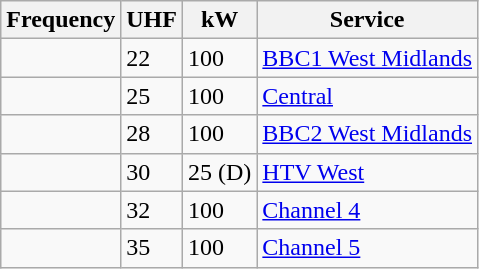<table class="wikitable sortable">
<tr>
<th>Frequency</th>
<th>UHF</th>
<th>kW</th>
<th>Service</th>
</tr>
<tr>
<td></td>
<td>22</td>
<td>100</td>
<td><a href='#'>BBC1 West Midlands</a></td>
</tr>
<tr>
<td></td>
<td>25</td>
<td>100</td>
<td><a href='#'>Central</a></td>
</tr>
<tr>
<td></td>
<td>28</td>
<td>100</td>
<td><a href='#'>BBC2 West Midlands</a></td>
</tr>
<tr>
<td></td>
<td>30</td>
<td>25 (D)</td>
<td><a href='#'>HTV West</a></td>
</tr>
<tr>
<td></td>
<td>32</td>
<td>100</td>
<td><a href='#'>Channel 4</a></td>
</tr>
<tr>
<td></td>
<td>35</td>
<td>100</td>
<td><a href='#'>Channel 5</a></td>
</tr>
</table>
